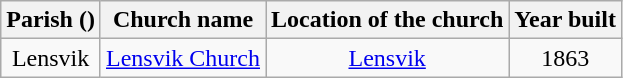<table class="wikitable" style="text-align:center">
<tr>
<th>Parish ()</th>
<th>Church name</th>
<th>Location of the church</th>
<th>Year built</th>
</tr>
<tr>
<td rowspan="1">Lensvik</td>
<td><a href='#'>Lensvik Church</a></td>
<td><a href='#'>Lensvik</a></td>
<td>1863</td>
</tr>
</table>
